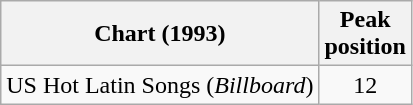<table class="wikitable">
<tr>
<th>Chart (1993)</th>
<th>Peak<br>position</th>
</tr>
<tr>
<td>US Hot Latin Songs (<em>Billboard</em>)</td>
<td align="center">12</td>
</tr>
</table>
